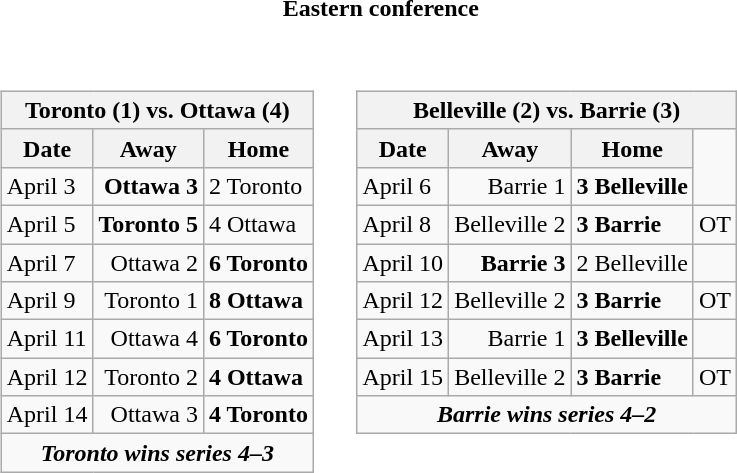<table cellspacing="10">
<tr>
<th colspan="2">Eastern conference</th>
</tr>
<tr>
<td valign="top"><br><table class="wikitable">
<tr>
<th bgcolor="#DDDDDD" colspan="4">Toronto (1) vs. Ottawa (4)</th>
</tr>
<tr>
<th>Date</th>
<th>Away</th>
<th>Home</th>
</tr>
<tr>
<td>April 3</td>
<td align="right"><strong>Ottawa 3</strong></td>
<td>2 Toronto</td>
</tr>
<tr>
<td>April 5</td>
<td align="right"><strong>Toronto 5</strong></td>
<td>4 Ottawa</td>
</tr>
<tr>
<td>April 7</td>
<td align="right">Ottawa 2</td>
<td><strong>6 Toronto</strong></td>
</tr>
<tr>
<td>April 9</td>
<td align="right">Toronto 1</td>
<td><strong>8 Ottawa</strong></td>
</tr>
<tr>
<td>April 11</td>
<td align="right">Ottawa 4</td>
<td><strong>6 Toronto</strong></td>
</tr>
<tr>
<td>April 12</td>
<td align="right">Toronto 2</td>
<td><strong>4 Ottawa</strong></td>
</tr>
<tr>
<td>April 14</td>
<td align="right">Ottawa 3</td>
<td><strong>4 Toronto</strong></td>
</tr>
<tr align="center">
<td colspan="4"><strong><em>Toronto wins series 4–3</em></strong></td>
</tr>
</table>
</td>
<td valign="top"><br><table class="wikitable">
<tr>
<th bgcolor="#DDDDDD" colspan="4">Belleville (2) vs. Barrie (3)</th>
</tr>
<tr>
<th>Date</th>
<th>Away</th>
<th>Home</th>
</tr>
<tr>
<td>April 6</td>
<td align="right">Barrie 1</td>
<td><strong>3 Belleville</strong></td>
</tr>
<tr>
<td>April 8</td>
<td align="right">Belleville 2</td>
<td><strong>3 Barrie</strong></td>
<td>OT</td>
</tr>
<tr>
<td>April 10</td>
<td align="right"><strong>Barrie 3</strong></td>
<td>2 Belleville</td>
</tr>
<tr>
<td>April 12</td>
<td align="right">Belleville 2</td>
<td><strong>3 Barrie</strong></td>
<td>OT</td>
</tr>
<tr>
<td>April 13</td>
<td align="right">Barrie 1</td>
<td><strong>3 Belleville</strong></td>
</tr>
<tr>
<td>April 15</td>
<td align="right">Belleville 2</td>
<td><strong>3 Barrie</strong></td>
<td>OT</td>
</tr>
<tr align="center">
<td colspan="4"><strong><em>Barrie wins series 4–2</em></strong></td>
</tr>
</table>
</td>
</tr>
</table>
